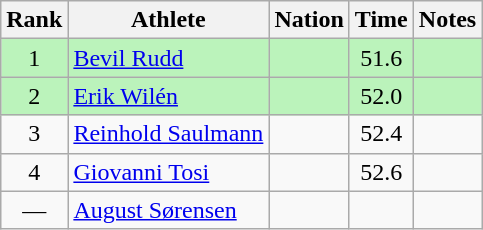<table class="wikitable sortable" style="text-align:center">
<tr>
<th>Rank</th>
<th>Athlete</th>
<th>Nation</th>
<th>Time</th>
<th>Notes</th>
</tr>
<tr bgcolor=bbf3bb>
<td>1</td>
<td align=left><a href='#'>Bevil Rudd</a></td>
<td align=left></td>
<td>51.6</td>
<td></td>
</tr>
<tr bgcolor=bbf3bb>
<td>2</td>
<td align=left><a href='#'>Erik Wilén</a></td>
<td align=left></td>
<td>52.0</td>
<td></td>
</tr>
<tr>
<td>3</td>
<td align=left><a href='#'>Reinhold Saulmann</a></td>
<td align=left></td>
<td>52.4</td>
<td></td>
</tr>
<tr>
<td>4</td>
<td align=left><a href='#'>Giovanni Tosi</a></td>
<td align=left></td>
<td>52.6</td>
<td></td>
</tr>
<tr>
<td>—</td>
<td align=left><a href='#'>August Sørensen</a></td>
<td align=left></td>
<td></td>
<td></td>
</tr>
</table>
